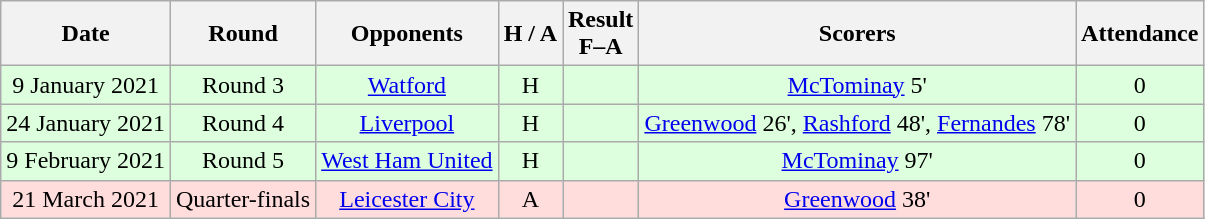<table class="wikitable" style="text-align:center">
<tr>
<th>Date</th>
<th>Round</th>
<th>Opponents</th>
<th>H / A</th>
<th>Result<br>F–A</th>
<th>Scorers</th>
<th>Attendance</th>
</tr>
<tr bgcolor="#ddffdd">
<td>9 January 2021</td>
<td>Round 3</td>
<td><a href='#'>Watford</a></td>
<td>H</td>
<td></td>
<td><a href='#'>McTominay</a> 5'</td>
<td>0</td>
</tr>
<tr bgcolor="#ddffdd">
<td>24 January 2021</td>
<td>Round 4</td>
<td><a href='#'>Liverpool</a></td>
<td>H</td>
<td></td>
<td><a href='#'>Greenwood</a> 26', <a href='#'>Rashford</a> 48', <a href='#'>Fernandes</a> 78'</td>
<td>0</td>
</tr>
<tr bgcolor="#ddffdd">
<td>9 February 2021</td>
<td>Round 5</td>
<td><a href='#'>West Ham United</a></td>
<td>H</td>
<td><br></td>
<td><a href='#'>McTominay</a> 97'</td>
<td>0</td>
</tr>
<tr bgcolor="#ffdddd">
<td>21 March 2021</td>
<td>Quarter-finals</td>
<td><a href='#'>Leicester City</a></td>
<td>A</td>
<td></td>
<td><a href='#'>Greenwood</a> 38'</td>
<td>0</td>
</tr>
</table>
